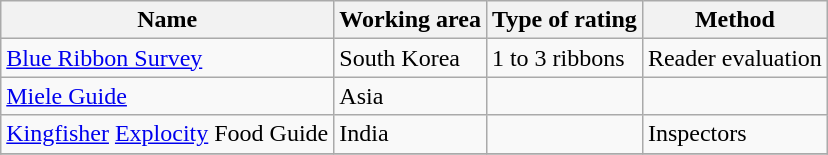<table class="wikitable sortable">
<tr>
<th>Name</th>
<th>Working area</th>
<th>Type of rating</th>
<th>Method</th>
</tr>
<tr>
<td><a href='#'>Blue Ribbon Survey</a></td>
<td>South Korea</td>
<td>1 to 3 ribbons</td>
<td>Reader evaluation</td>
</tr>
<tr>
<td><a href='#'>Miele Guide</a></td>
<td>Asia</td>
<td></td>
<td></td>
</tr>
<tr>
<td><a href='#'>Kingfisher</a> <a href='#'>Explocity</a> Food Guide</td>
<td>India</td>
<td></td>
<td>Inspectors</td>
</tr>
<tr>
</tr>
</table>
